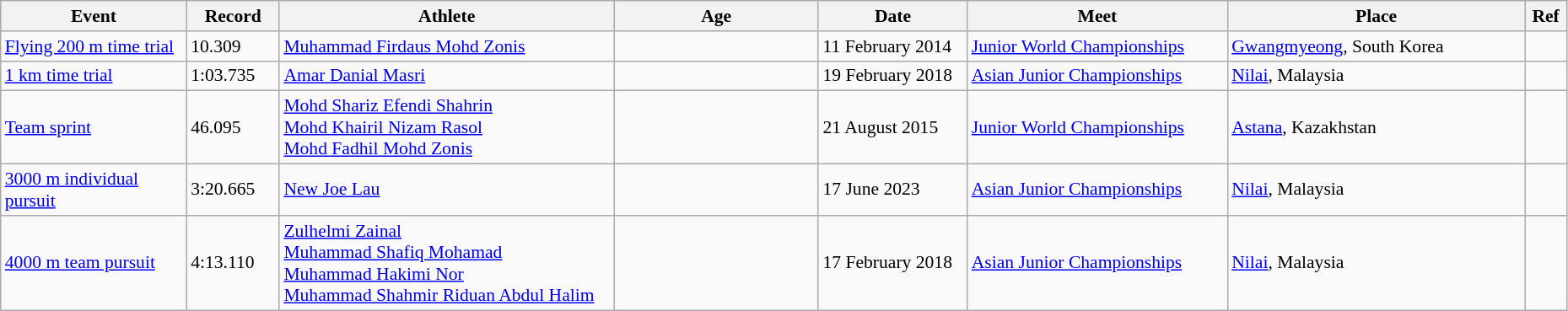<table class="wikitable" style="font-size:90%; width: 98%;">
<tr>
<th width=10%>Event</th>
<th width=5%>Record</th>
<th width=18%>Athlete</th>
<th width=11%>Age</th>
<th width=8%>Date</th>
<th width=14%>Meet</th>
<th width=16%>Place</th>
<th width=2%>Ref</th>
</tr>
<tr>
<td><a href='#'>Flying 200 m time trial</a></td>
<td>10.309</td>
<td><a href='#'>Muhammad Firdaus Mohd Zonis</a></td>
<td></td>
<td>11 February 2014</td>
<td><a href='#'>Junior World Championships</a></td>
<td><a href='#'>Gwangmyeong</a>, South Korea</td>
<td></td>
</tr>
<tr>
<td><a href='#'>1 km time trial</a></td>
<td>1:03.735</td>
<td><a href='#'>Amar Danial Masri</a></td>
<td></td>
<td>19 February 2018</td>
<td><a href='#'>Asian Junior Championships</a></td>
<td><a href='#'>Nilai</a>, Malaysia</td>
<td></td>
</tr>
<tr>
<td><a href='#'>Team sprint</a></td>
<td>46.095</td>
<td><a href='#'>Mohd Shariz Efendi Shahrin</a><br><a href='#'>Mohd Khairil Nizam Rasol</a><br><a href='#'>Mohd Fadhil Mohd Zonis</a></td>
<td><br><br></td>
<td>21 August 2015</td>
<td><a href='#'>Junior World Championships</a></td>
<td><a href='#'>Astana</a>, Kazakhstan</td>
<td></td>
</tr>
<tr>
<td><a href='#'>3000 m individual pursuit</a></td>
<td>3:20.665</td>
<td><a href='#'>New Joe Lau</a></td>
<td></td>
<td>17 June 2023</td>
<td><a href='#'>Asian Junior Championships</a></td>
<td><a href='#'>Nilai</a>, Malaysia</td>
<td></td>
</tr>
<tr>
<td><a href='#'>4000 m team pursuit</a></td>
<td>4:13.110</td>
<td><a href='#'>Zulhelmi Zainal</a><br><a href='#'>Muhammad Shafiq Mohamad</a><br><a href='#'>Muhammad Hakimi Nor</a><br><a href='#'>Muhammad Shahmir Riduan Abdul Halim</a></td>
<td></td>
<td>17 February 2018</td>
<td><a href='#'>Asian Junior Championships</a></td>
<td><a href='#'>Nilai</a>, Malaysia</td>
<td></td>
</tr>
</table>
